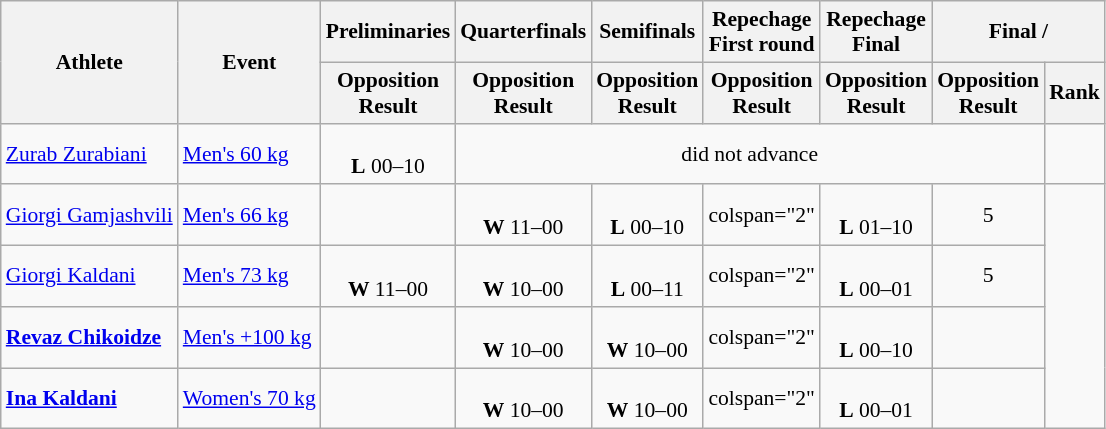<table class="wikitable" style="font-size:90%">
<tr>
<th rowspan="2">Athlete</th>
<th rowspan="2">Event</th>
<th>Preliminaries</th>
<th>Quarterfinals</th>
<th>Semifinals</th>
<th>Repechage<br>First round</th>
<th>Repechage<br>Final</th>
<th colspan="2">Final / </th>
</tr>
<tr>
<th>Opposition<br>Result</th>
<th>Opposition<br>Result</th>
<th>Opposition<br>Result</th>
<th>Opposition<br>Result</th>
<th>Opposition<br>Result</th>
<th>Opposition<br>Result</th>
<th>Rank</th>
</tr>
<tr align=center>
<td align=left><a href='#'>Zurab Zurabiani</a></td>
<td align=left><a href='#'>Men's 60 kg</a></td>
<td><br><strong>L</strong> 00–10</td>
<td colspan="5">did not advance</td>
<td></td>
</tr>
<tr align=center>
<td align=left><a href='#'>Giorgi Gamjashvili</a></td>
<td align=left><a href='#'>Men's 66 kg</a></td>
<td></td>
<td><br><strong>W</strong> 11–00</td>
<td><br><strong>L</strong> 00–10</td>
<td>colspan="2"</td>
<td><br><strong>L</strong> 01–10</td>
<td>5</td>
</tr>
<tr align=center>
<td align=left><a href='#'>Giorgi Kaldani</a></td>
<td align=left><a href='#'>Men's 73 kg</a></td>
<td><br><strong>W</strong> 11–00</td>
<td><br><strong>W</strong> 10–00</td>
<td><br><strong>L</strong> 00–11</td>
<td>colspan="2"</td>
<td><br><strong>L</strong> 00–01</td>
<td>5</td>
</tr>
<tr align=center>
<td align=left><strong><a href='#'>Revaz Chikoidze</a></strong></td>
<td align=left><a href='#'>Men's +100 kg</a></td>
<td></td>
<td><br><strong>W</strong> 10–00</td>
<td><br><strong>W</strong> 10–00</td>
<td>colspan="2"</td>
<td><br><strong>L</strong> 00–10</td>
<td></td>
</tr>
<tr align=center>
<td align=left><strong><a href='#'>Ina Kaldani</a></strong></td>
<td align=left><a href='#'>Women's 70 kg</a></td>
<td></td>
<td><br><strong>W</strong> 10–00</td>
<td><br><strong>W</strong> 10–00</td>
<td>colspan="2"</td>
<td><br><strong>L</strong> 00–01</td>
<td></td>
</tr>
</table>
